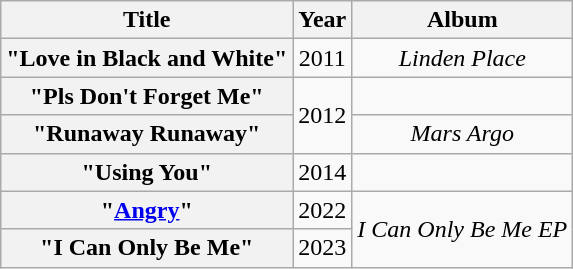<table class="wikitable plainrowheaders" style="text-align:center;">
<tr>
<th scope="col">Title</th>
<th scope="col">Year</th>
<th scope="col">Album</th>
</tr>
<tr>
<th scope="row">"Love in Black and White"</th>
<td>2011</td>
<td><em>Linden Place</em></td>
</tr>
<tr>
<th scope="row">"Pls Don't Forget Me"</th>
<td rowspan="2">2012</td>
<td></td>
</tr>
<tr>
<th scope="row">"Runaway Runaway"</th>
<td><em>Mars Argo</em></td>
</tr>
<tr>
<th scope="row">"Using You"</th>
<td>2014</td>
<td></td>
</tr>
<tr>
<th scope="row">"<a href='#'>Angry</a>"</th>
<td>2022</td>
<td rowspan="2"><em>I Can Only Be Me EP</em></td>
</tr>
<tr>
<th scope="row">"I Can Only Be Me"</th>
<td>2023</td>
</tr>
</table>
